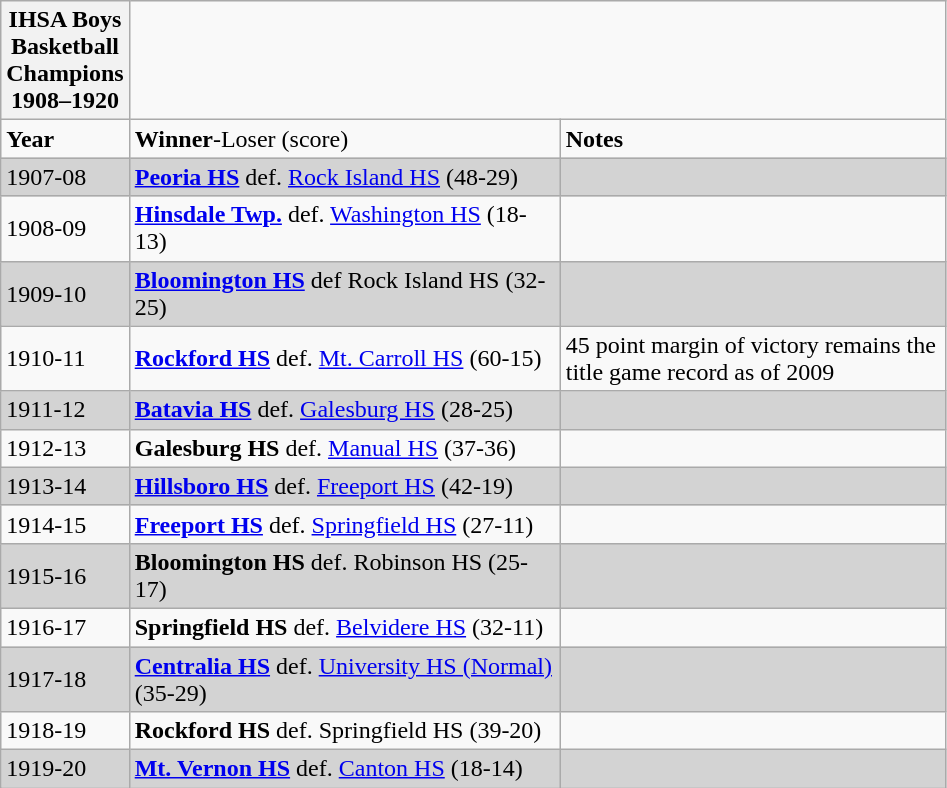<table class="wikitable collapsible collapsed">
<tr>
<th>IHSA Boys Basketball Champions 1908–1920</th>
</tr>
<tr>
<td width="40"><strong>Year</strong></td>
<td width="280"><strong>Winner</strong>-Loser (score)</td>
<td width="250"><strong>Notes</strong></td>
</tr>
<tr style="background: #D3D3D3;">
<td>1907-08</td>
<td><strong><a href='#'>Peoria HS</a></strong> def. <a href='#'>Rock Island HS</a> (48-29)</td>
<td></td>
</tr>
<tr>
<td>1908-09</td>
<td><strong><a href='#'>Hinsdale Twp.</a></strong>  def. <a href='#'>Washington HS</a> (18-13)</td>
<td></td>
</tr>
<tr style="background: #D3D3D3;">
<td>1909-10</td>
<td><strong><a href='#'>Bloomington HS</a></strong> def Rock Island HS (32-25)</td>
<td></td>
</tr>
<tr>
<td>1910-11</td>
<td><strong><a href='#'>Rockford HS</a></strong> def. <a href='#'>Mt. Carroll HS</a> (60-15)</td>
<td>45 point margin of victory remains the title game record as of 2009</td>
</tr>
<tr style="background: #D3D3D3;">
<td>1911-12</td>
<td><strong><a href='#'>Batavia HS</a></strong> def. <a href='#'>Galesburg HS</a> (28-25)</td>
<td></td>
</tr>
<tr>
<td>1912-13</td>
<td><strong>Galesburg HS</strong> def. <a href='#'>Manual HS</a> (37-36)</td>
<td></td>
</tr>
<tr style="background: #D3D3D3;">
<td>1913-14</td>
<td><strong><a href='#'>Hillsboro HS</a></strong> def. <a href='#'>Freeport HS</a> (42-19)</td>
<td></td>
</tr>
<tr>
<td>1914-15</td>
<td><strong><a href='#'>Freeport HS</a></strong> def. <a href='#'>Springfield HS</a> (27-11)</td>
<td></td>
</tr>
<tr style="background: #D3D3D3;">
<td>1915-16</td>
<td><strong>Bloomington HS</strong> def. Robinson HS (25-17)</td>
<td></td>
</tr>
<tr>
<td>1916-17</td>
<td><strong>Springfield HS</strong> def. <a href='#'>Belvidere HS</a> (32-11)</td>
<td></td>
</tr>
<tr style="background: #D3D3D3;">
<td>1917-18</td>
<td><strong><a href='#'>Centralia HS</a></strong> def. <a href='#'>University HS (Normal)</a> (35-29)</td>
<td></td>
</tr>
<tr>
<td>1918-19</td>
<td><strong>Rockford HS</strong> def. Springfield HS (39-20)</td>
<td></td>
</tr>
<tr style="background: #D3D3D3;">
<td>1919-20</td>
<td><strong><a href='#'>Mt. Vernon HS</a></strong> def. <a href='#'>Canton HS</a> (18-14)</td>
<td></td>
</tr>
</table>
